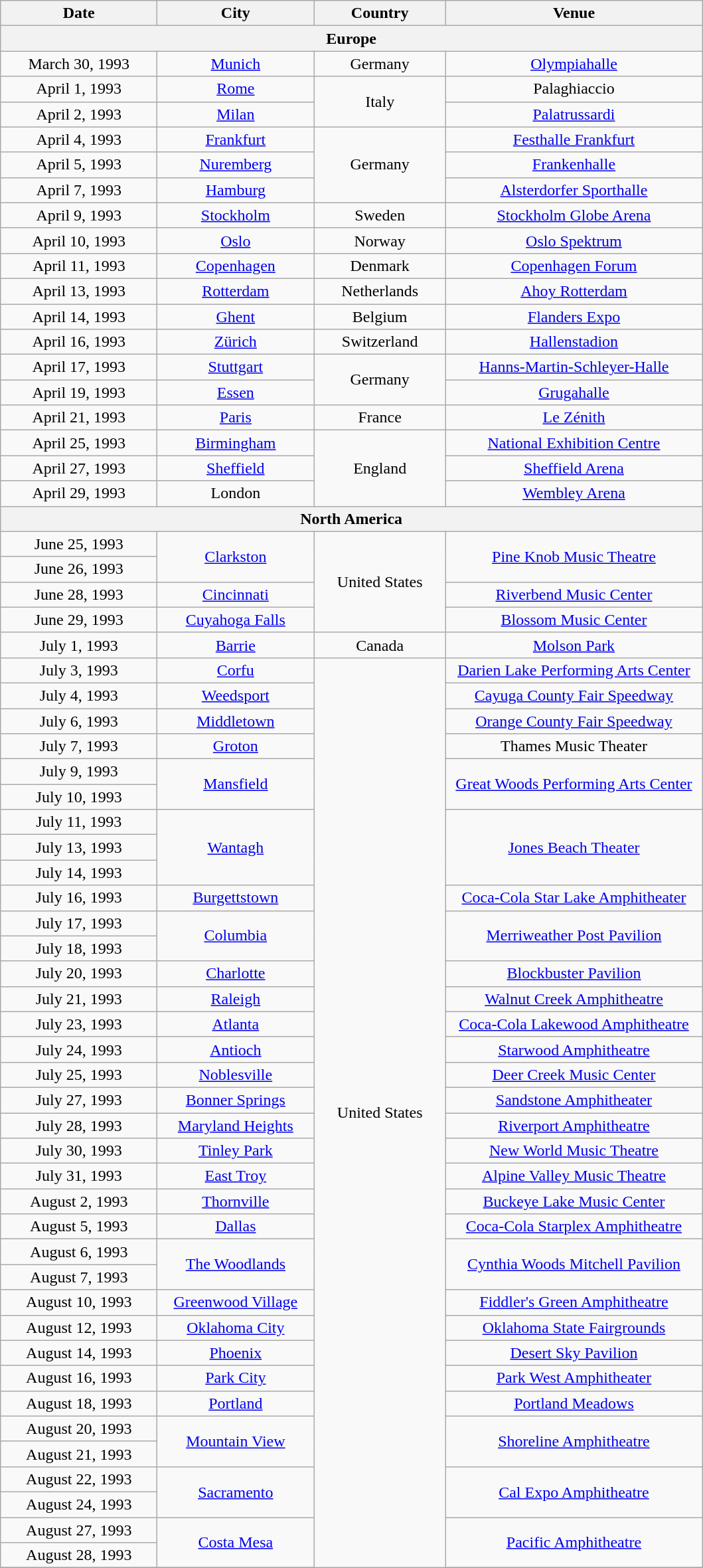<table class="wikitable" style="text-align:center;">
<tr>
<th width="150">Date</th>
<th width="150">City</th>
<th width="125">Country</th>
<th width="250">Venue</th>
</tr>
<tr>
<th colspan="4">Europe</th>
</tr>
<tr>
<td>March 30, 1993</td>
<td><a href='#'>Munich</a></td>
<td>Germany</td>
<td><a href='#'>Olympiahalle</a></td>
</tr>
<tr>
<td>April 1, 1993</td>
<td><a href='#'>Rome</a></td>
<td rowspan="2">Italy</td>
<td>Palaghiaccio</td>
</tr>
<tr>
<td>April 2, 1993</td>
<td><a href='#'>Milan</a></td>
<td><a href='#'>Palatrussardi</a></td>
</tr>
<tr>
<td>April 4, 1993</td>
<td><a href='#'>Frankfurt</a></td>
<td rowspan="3">Germany</td>
<td><a href='#'>Festhalle Frankfurt</a></td>
</tr>
<tr>
<td>April 5, 1993</td>
<td><a href='#'>Nuremberg</a></td>
<td><a href='#'>Frankenhalle</a></td>
</tr>
<tr>
<td>April 7, 1993</td>
<td><a href='#'>Hamburg</a></td>
<td><a href='#'>Alsterdorfer Sporthalle</a></td>
</tr>
<tr>
<td>April 9, 1993</td>
<td><a href='#'>Stockholm</a></td>
<td>Sweden</td>
<td><a href='#'>Stockholm Globe Arena</a></td>
</tr>
<tr>
<td>April 10, 1993</td>
<td><a href='#'>Oslo</a></td>
<td>Norway</td>
<td><a href='#'>Oslo Spektrum</a></td>
</tr>
<tr>
<td>April 11, 1993</td>
<td><a href='#'>Copenhagen</a></td>
<td>Denmark</td>
<td><a href='#'>Copenhagen Forum</a></td>
</tr>
<tr>
<td>April 13, 1993</td>
<td><a href='#'>Rotterdam</a></td>
<td>Netherlands</td>
<td><a href='#'>Ahoy Rotterdam</a></td>
</tr>
<tr>
<td>April 14, 1993</td>
<td><a href='#'>Ghent</a></td>
<td>Belgium</td>
<td><a href='#'>Flanders Expo</a></td>
</tr>
<tr>
<td>April 16, 1993</td>
<td><a href='#'>Zürich</a></td>
<td>Switzerland</td>
<td><a href='#'>Hallenstadion</a></td>
</tr>
<tr>
<td>April 17, 1993</td>
<td><a href='#'>Stuttgart</a></td>
<td rowspan="2">Germany</td>
<td><a href='#'>Hanns-Martin-Schleyer-Halle</a></td>
</tr>
<tr>
<td>April 19, 1993</td>
<td><a href='#'>Essen</a></td>
<td><a href='#'>Grugahalle</a></td>
</tr>
<tr>
<td>April 21, 1993</td>
<td><a href='#'>Paris</a></td>
<td>France</td>
<td><a href='#'>Le Zénith</a></td>
</tr>
<tr>
<td>April 25, 1993</td>
<td><a href='#'>Birmingham</a></td>
<td rowspan="3">England</td>
<td><a href='#'>National Exhibition Centre</a></td>
</tr>
<tr>
<td>April 27, 1993</td>
<td><a href='#'>Sheffield</a></td>
<td><a href='#'>Sheffield Arena</a></td>
</tr>
<tr>
<td>April 29, 1993</td>
<td>London</td>
<td><a href='#'>Wembley Arena</a></td>
</tr>
<tr>
<th colspan="4">North America</th>
</tr>
<tr>
<td>June 25, 1993</td>
<td rowspan="2"><a href='#'>Clarkston</a></td>
<td rowspan="4">United States</td>
<td rowspan="2"><a href='#'>Pine Knob Music Theatre</a></td>
</tr>
<tr>
<td>June 26, 1993</td>
</tr>
<tr>
<td>June 28, 1993</td>
<td><a href='#'>Cincinnati</a></td>
<td><a href='#'>Riverbend Music Center</a></td>
</tr>
<tr>
<td>June 29, 1993</td>
<td><a href='#'>Cuyahoga Falls</a></td>
<td><a href='#'>Blossom Music Center</a></td>
</tr>
<tr>
<td>July 1, 1993</td>
<td><a href='#'>Barrie</a></td>
<td>Canada</td>
<td><a href='#'>Molson Park</a></td>
</tr>
<tr>
<td>July 3, 1993</td>
<td><a href='#'>Corfu</a></td>
<td rowspan="37">United States</td>
<td><a href='#'>Darien Lake Performing Arts Center</a></td>
</tr>
<tr>
<td>July 4, 1993</td>
<td><a href='#'>Weedsport</a></td>
<td><a href='#'>Cayuga County Fair Speedway</a></td>
</tr>
<tr>
<td>July 6, 1993</td>
<td><a href='#'>Middletown</a></td>
<td><a href='#'>Orange County Fair Speedway</a></td>
</tr>
<tr>
<td>July 7, 1993</td>
<td><a href='#'>Groton</a></td>
<td>Thames Music Theater</td>
</tr>
<tr>
<td>July 9, 1993</td>
<td rowspan="2"><a href='#'>Mansfield</a></td>
<td rowspan="2"><a href='#'>Great Woods Performing Arts Center</a></td>
</tr>
<tr>
<td>July 10, 1993</td>
</tr>
<tr>
<td>July 11, 1993</td>
<td rowspan="3"><a href='#'>Wantagh</a></td>
<td rowspan="3"><a href='#'>Jones Beach Theater</a></td>
</tr>
<tr>
<td>July 13, 1993</td>
</tr>
<tr>
<td>July 14, 1993</td>
</tr>
<tr>
<td>July 16, 1993</td>
<td><a href='#'>Burgettstown</a></td>
<td><a href='#'>Coca-Cola Star Lake Amphitheater</a></td>
</tr>
<tr>
<td>July 17, 1993</td>
<td rowspan="2"><a href='#'>Columbia</a></td>
<td rowspan="2"><a href='#'>Merriweather Post Pavilion</a></td>
</tr>
<tr>
<td>July 18, 1993</td>
</tr>
<tr>
<td>July 20, 1993</td>
<td><a href='#'>Charlotte</a></td>
<td><a href='#'>Blockbuster Pavilion</a></td>
</tr>
<tr>
<td>July 21, 1993</td>
<td><a href='#'>Raleigh</a></td>
<td><a href='#'>Walnut Creek Amphitheatre</a></td>
</tr>
<tr>
<td>July 23, 1993</td>
<td><a href='#'>Atlanta</a></td>
<td><a href='#'>Coca-Cola Lakewood Amphitheatre</a></td>
</tr>
<tr>
<td>July 24, 1993</td>
<td><a href='#'>Antioch</a></td>
<td><a href='#'>Starwood Amphitheatre</a></td>
</tr>
<tr>
<td>July 25, 1993</td>
<td><a href='#'>Noblesville</a></td>
<td><a href='#'>Deer Creek Music Center</a></td>
</tr>
<tr>
<td>July 27, 1993</td>
<td><a href='#'>Bonner Springs</a></td>
<td><a href='#'>Sandstone Amphitheater</a></td>
</tr>
<tr>
<td>July 28, 1993</td>
<td><a href='#'>Maryland Heights</a></td>
<td><a href='#'>Riverport Amphitheatre</a></td>
</tr>
<tr>
<td>July 30, 1993</td>
<td><a href='#'>Tinley Park</a></td>
<td><a href='#'>New World Music Theatre</a></td>
</tr>
<tr>
<td>July 31, 1993</td>
<td><a href='#'>East Troy</a></td>
<td><a href='#'>Alpine Valley Music Theatre</a></td>
</tr>
<tr>
<td>August 2, 1993</td>
<td><a href='#'>Thornville</a></td>
<td><a href='#'>Buckeye Lake Music Center</a></td>
</tr>
<tr>
<td>August 5, 1993</td>
<td><a href='#'>Dallas</a></td>
<td><a href='#'>Coca-Cola Starplex Amphitheatre</a></td>
</tr>
<tr>
<td>August 6, 1993</td>
<td rowspan="2"><a href='#'>The Woodlands</a></td>
<td rowspan="2"><a href='#'>Cynthia Woods Mitchell Pavilion</a></td>
</tr>
<tr>
<td>August 7, 1993</td>
</tr>
<tr>
<td>August 10, 1993</td>
<td><a href='#'>Greenwood Village</a></td>
<td><a href='#'>Fiddler's Green Amphitheatre</a></td>
</tr>
<tr>
<td>August 12, 1993</td>
<td><a href='#'>Oklahoma City</a></td>
<td><a href='#'>Oklahoma State Fairgrounds</a></td>
</tr>
<tr>
<td>August 14, 1993</td>
<td><a href='#'>Phoenix</a></td>
<td><a href='#'>Desert Sky Pavilion</a></td>
</tr>
<tr>
<td>August 16, 1993</td>
<td><a href='#'>Park City</a></td>
<td><a href='#'>Park West Amphitheater</a></td>
</tr>
<tr>
<td>August 18, 1993</td>
<td><a href='#'>Portland</a></td>
<td><a href='#'>Portland Meadows</a></td>
</tr>
<tr>
<td>August 20, 1993</td>
<td rowspan="2"><a href='#'>Mountain View</a></td>
<td rowspan="2"><a href='#'>Shoreline Amphitheatre</a></td>
</tr>
<tr>
<td>August 21, 1993</td>
</tr>
<tr>
<td>August 22, 1993</td>
<td rowspan="2"><a href='#'>Sacramento</a></td>
<td rowspan="2"><a href='#'>Cal Expo Amphitheatre</a></td>
</tr>
<tr>
<td>August 24, 1993</td>
</tr>
<tr>
<td>August 27, 1993</td>
<td rowspan="2"><a href='#'>Costa Mesa</a></td>
<td rowspan="2"><a href='#'>Pacific Amphitheatre</a></td>
</tr>
<tr>
<td>August 28, 1993</td>
</tr>
<tr>
</tr>
</table>
